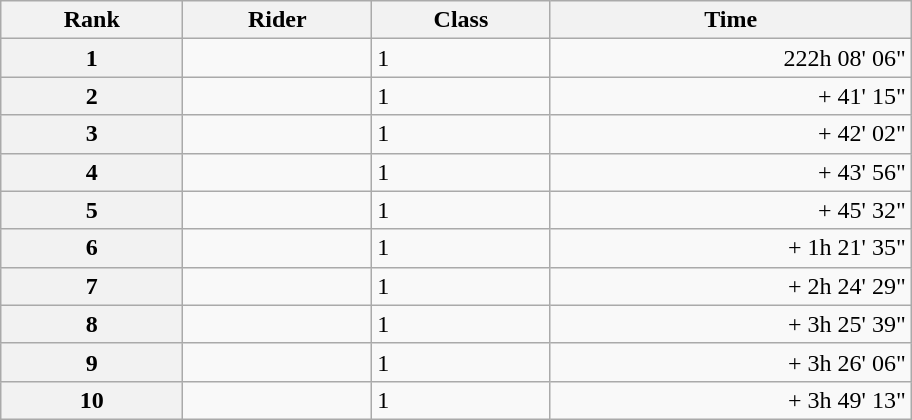<table class="wikitable" style="width:38em;margin-bottom:0;">
<tr>
<th scope="col">Rank</th>
<th scope="col">Rider</th>
<th>Class</th>
<th scope="col">Time</th>
</tr>
<tr>
<th scope="row">1</th>
<td></td>
<td>1</td>
<td style="text-align:right;">222h 08' 06"</td>
</tr>
<tr>
<th scope="row">2</th>
<td></td>
<td>1</td>
<td style="text-align:right;">+ 41' 15"</td>
</tr>
<tr>
<th scope="row">3</th>
<td></td>
<td>1</td>
<td style="text-align:right;">+ 42' 02"</td>
</tr>
<tr>
<th scope="row">4</th>
<td></td>
<td>1</td>
<td style="text-align:right;">+ 43' 56"</td>
</tr>
<tr>
<th scope="row">5</th>
<td></td>
<td>1</td>
<td style="text-align:right;">+ 45' 32"</td>
</tr>
<tr>
<th scope="row">6</th>
<td></td>
<td>1</td>
<td style="text-align:right;">+ 1h 21' 35"</td>
</tr>
<tr>
<th scope="row">7</th>
<td></td>
<td>1</td>
<td style="text-align:right;">+ 2h 24' 29"</td>
</tr>
<tr>
<th scope="row">8</th>
<td></td>
<td>1</td>
<td style="text-align:right;">+ 3h 25' 39"</td>
</tr>
<tr>
<th scope="row">9</th>
<td></td>
<td>1</td>
<td style="text-align:right;">+ 3h 26' 06"</td>
</tr>
<tr>
<th scope="row">10</th>
<td></td>
<td>1</td>
<td style="text-align:right;">+ 3h 49' 13"</td>
</tr>
</table>
